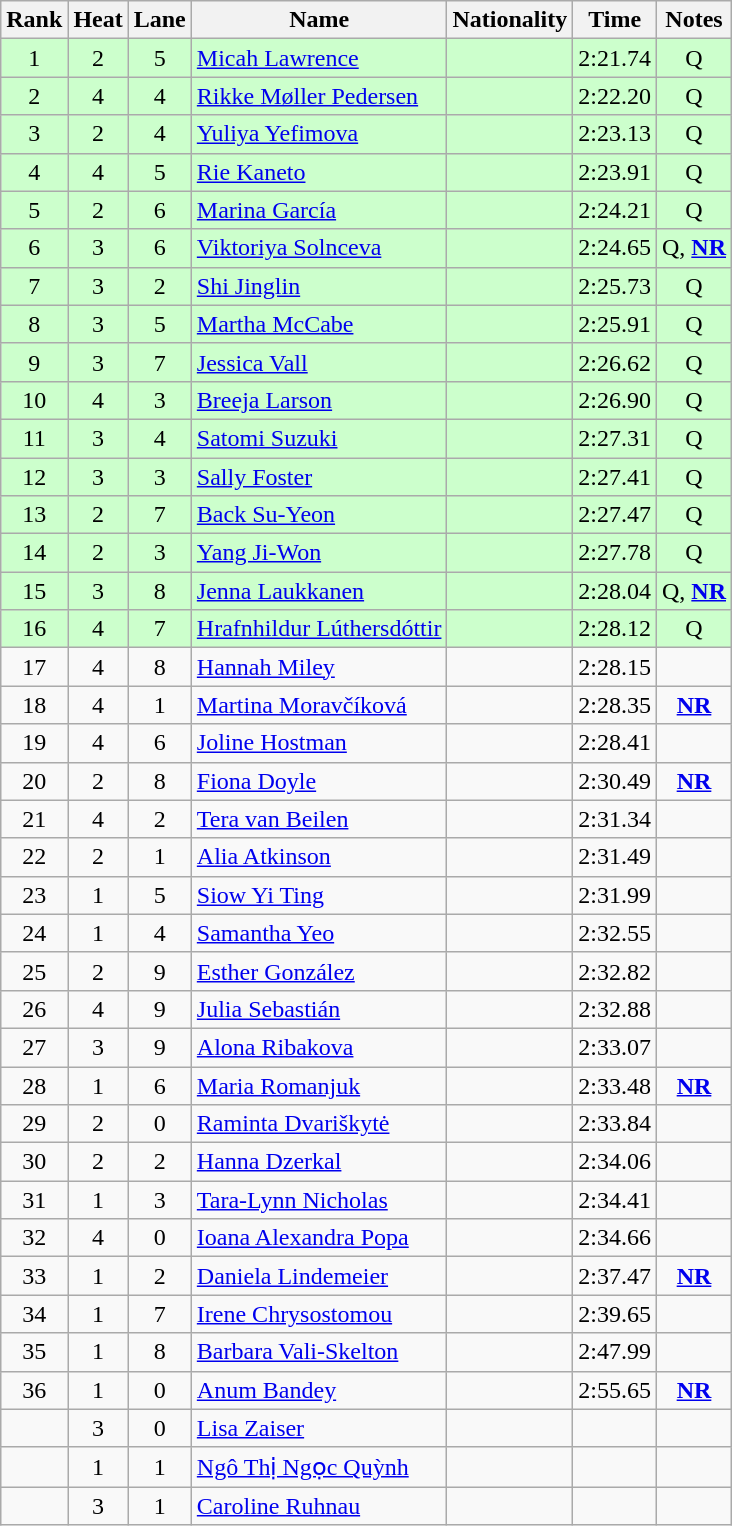<table class="wikitable sortable" style="text-align:center">
<tr>
<th>Rank</th>
<th>Heat</th>
<th>Lane</th>
<th>Name</th>
<th>Nationality</th>
<th>Time</th>
<th>Notes</th>
</tr>
<tr bgcolor=ccffcc>
<td>1</td>
<td>2</td>
<td>5</td>
<td align=left><a href='#'>Micah Lawrence</a></td>
<td align=left></td>
<td>2:21.74</td>
<td>Q</td>
</tr>
<tr bgcolor=ccffcc>
<td>2</td>
<td>4</td>
<td>4</td>
<td align=left><a href='#'>Rikke Møller Pedersen</a></td>
<td align=left></td>
<td>2:22.20</td>
<td>Q</td>
</tr>
<tr bgcolor=ccffcc>
<td>3</td>
<td>2</td>
<td>4</td>
<td align=left><a href='#'>Yuliya Yefimova</a></td>
<td align=left></td>
<td>2:23.13</td>
<td>Q</td>
</tr>
<tr bgcolor=ccffcc>
<td>4</td>
<td>4</td>
<td>5</td>
<td align=left><a href='#'>Rie Kaneto</a></td>
<td align=left></td>
<td>2:23.91</td>
<td>Q</td>
</tr>
<tr bgcolor=ccffcc>
<td>5</td>
<td>2</td>
<td>6</td>
<td align=left><a href='#'>Marina García</a></td>
<td align=left></td>
<td>2:24.21</td>
<td>Q</td>
</tr>
<tr bgcolor=ccffcc>
<td>6</td>
<td>3</td>
<td>6</td>
<td align=left><a href='#'>Viktoriya Solnceva</a></td>
<td align=left></td>
<td>2:24.65</td>
<td>Q, <strong><a href='#'>NR</a></strong></td>
</tr>
<tr bgcolor=ccffcc>
<td>7</td>
<td>3</td>
<td>2</td>
<td align=left><a href='#'>Shi Jinglin</a></td>
<td align=left></td>
<td>2:25.73</td>
<td>Q</td>
</tr>
<tr bgcolor=ccffcc>
<td>8</td>
<td>3</td>
<td>5</td>
<td align=left><a href='#'>Martha McCabe</a></td>
<td align=left></td>
<td>2:25.91</td>
<td>Q</td>
</tr>
<tr bgcolor=ccffcc>
<td>9</td>
<td>3</td>
<td>7</td>
<td align=left><a href='#'>Jessica Vall</a></td>
<td align=left></td>
<td>2:26.62</td>
<td>Q</td>
</tr>
<tr bgcolor=ccffcc>
<td>10</td>
<td>4</td>
<td>3</td>
<td align=left><a href='#'>Breeja Larson</a></td>
<td align=left></td>
<td>2:26.90</td>
<td>Q</td>
</tr>
<tr bgcolor=ccffcc>
<td>11</td>
<td>3</td>
<td>4</td>
<td align=left><a href='#'>Satomi Suzuki</a></td>
<td align=left></td>
<td>2:27.31</td>
<td>Q</td>
</tr>
<tr bgcolor=ccffcc>
<td>12</td>
<td>3</td>
<td>3</td>
<td align=left><a href='#'>Sally Foster</a></td>
<td align=left></td>
<td>2:27.41</td>
<td>Q</td>
</tr>
<tr bgcolor=ccffcc>
<td>13</td>
<td>2</td>
<td>7</td>
<td align=left><a href='#'>Back Su-Yeon</a></td>
<td align=left></td>
<td>2:27.47</td>
<td>Q</td>
</tr>
<tr bgcolor=ccffcc>
<td>14</td>
<td>2</td>
<td>3</td>
<td align=left><a href='#'>Yang Ji-Won</a></td>
<td align=left></td>
<td>2:27.78</td>
<td>Q</td>
</tr>
<tr bgcolor=ccffcc>
<td>15</td>
<td>3</td>
<td>8</td>
<td align=left><a href='#'>Jenna Laukkanen</a></td>
<td align=left></td>
<td>2:28.04</td>
<td>Q, <strong><a href='#'>NR</a></strong></td>
</tr>
<tr bgcolor=ccffcc>
<td>16</td>
<td>4</td>
<td>7</td>
<td align=left><a href='#'>Hrafnhildur Lúthersdóttir</a></td>
<td align=left></td>
<td>2:28.12</td>
<td>Q</td>
</tr>
<tr>
<td>17</td>
<td>4</td>
<td>8</td>
<td align=left><a href='#'>Hannah Miley</a></td>
<td align=left></td>
<td>2:28.15</td>
<td></td>
</tr>
<tr>
<td>18</td>
<td>4</td>
<td>1</td>
<td align=left><a href='#'>Martina Moravčíková</a></td>
<td align="left"></td>
<td>2:28.35</td>
<td><strong><a href='#'>NR</a></strong></td>
</tr>
<tr>
<td>19</td>
<td>4</td>
<td>6</td>
<td align=left><a href='#'>Joline Hostman</a></td>
<td align=left></td>
<td>2:28.41</td>
<td></td>
</tr>
<tr>
<td>20</td>
<td>2</td>
<td>8</td>
<td align=left><a href='#'>Fiona Doyle</a></td>
<td align=left></td>
<td>2:30.49</td>
<td><strong><a href='#'>NR</a></strong></td>
</tr>
<tr>
<td>21</td>
<td>4</td>
<td>2</td>
<td align=left><a href='#'>Tera van Beilen</a></td>
<td align=left></td>
<td>2:31.34</td>
<td></td>
</tr>
<tr>
<td>22</td>
<td>2</td>
<td>1</td>
<td align=left><a href='#'>Alia Atkinson</a></td>
<td align=left></td>
<td>2:31.49</td>
<td></td>
</tr>
<tr>
<td>23</td>
<td>1</td>
<td>5</td>
<td align=left><a href='#'>Siow Yi Ting</a></td>
<td align=left></td>
<td>2:31.99</td>
<td></td>
</tr>
<tr>
<td>24</td>
<td>1</td>
<td>4</td>
<td align=left><a href='#'>Samantha Yeo</a></td>
<td align=left></td>
<td>2:32.55</td>
<td></td>
</tr>
<tr>
<td>25</td>
<td>2</td>
<td>9</td>
<td align=left><a href='#'>Esther González</a></td>
<td align=left></td>
<td>2:32.82</td>
<td></td>
</tr>
<tr>
<td>26</td>
<td>4</td>
<td>9</td>
<td align=left><a href='#'>Julia Sebastián</a></td>
<td align=left></td>
<td>2:32.88</td>
<td></td>
</tr>
<tr>
<td>27</td>
<td>3</td>
<td>9</td>
<td align=left><a href='#'>Alona Ribakova</a></td>
<td align=left></td>
<td>2:33.07</td>
<td></td>
</tr>
<tr>
<td>28</td>
<td>1</td>
<td>6</td>
<td align=left><a href='#'>Maria Romanjuk</a></td>
<td align=left></td>
<td>2:33.48</td>
<td><strong><a href='#'>NR</a></strong></td>
</tr>
<tr>
<td>29</td>
<td>2</td>
<td>0</td>
<td align=left><a href='#'>Raminta Dvariškytė</a></td>
<td align=left></td>
<td>2:33.84</td>
<td></td>
</tr>
<tr>
<td>30</td>
<td>2</td>
<td>2</td>
<td align=left><a href='#'>Hanna Dzerkal</a></td>
<td align=left></td>
<td>2:34.06</td>
<td></td>
</tr>
<tr>
<td>31</td>
<td>1</td>
<td>3</td>
<td align=left><a href='#'>Tara-Lynn Nicholas</a></td>
<td align=left></td>
<td>2:34.41</td>
<td></td>
</tr>
<tr>
<td>32</td>
<td>4</td>
<td>0</td>
<td align=left><a href='#'>Ioana Alexandra Popa</a></td>
<td align=left></td>
<td>2:34.66</td>
<td></td>
</tr>
<tr>
<td>33</td>
<td>1</td>
<td>2</td>
<td align=left><a href='#'>Daniela Lindemeier</a></td>
<td align=left></td>
<td>2:37.47</td>
<td><strong><a href='#'>NR</a></strong></td>
</tr>
<tr>
<td>34</td>
<td>1</td>
<td>7</td>
<td align=left><a href='#'>Irene Chrysostomou</a></td>
<td align=left></td>
<td>2:39.65</td>
<td></td>
</tr>
<tr>
<td>35</td>
<td>1</td>
<td>8</td>
<td align=left><a href='#'>Barbara Vali-Skelton</a></td>
<td align=left></td>
<td>2:47.99</td>
<td></td>
</tr>
<tr>
<td>36</td>
<td>1</td>
<td>0</td>
<td align=left><a href='#'>Anum Bandey</a></td>
<td align=left></td>
<td>2:55.65</td>
<td><strong><a href='#'>NR</a></strong></td>
</tr>
<tr>
<td></td>
<td>3</td>
<td>0</td>
<td align=left><a href='#'>Lisa Zaiser</a></td>
<td align=left></td>
<td></td>
<td></td>
</tr>
<tr>
<td></td>
<td>1</td>
<td>1</td>
<td align=left><a href='#'>Ngô Thị Ngọc Quỳnh</a></td>
<td align=left></td>
<td></td>
<td></td>
</tr>
<tr>
<td></td>
<td>3</td>
<td>1</td>
<td align=left><a href='#'>Caroline Ruhnau</a></td>
<td align=left></td>
<td></td>
<td></td>
</tr>
</table>
